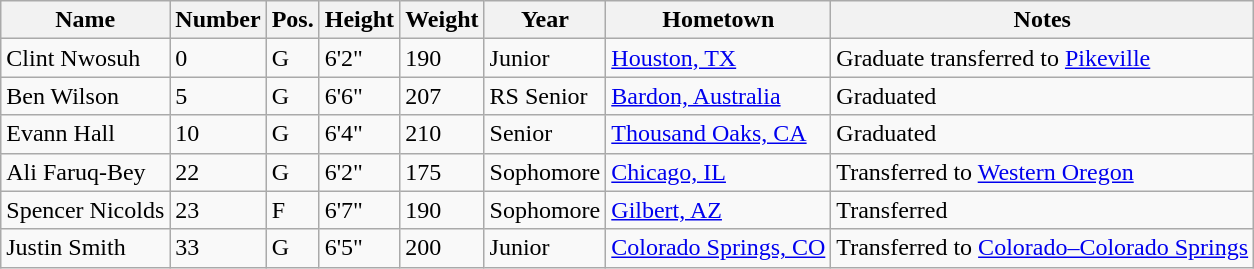<table class="wikitable sortable" border="1">
<tr>
<th>Name</th>
<th>Number</th>
<th>Pos.</th>
<th>Height</th>
<th>Weight</th>
<th>Year</th>
<th>Hometown</th>
<th class="unsortable">Notes</th>
</tr>
<tr>
<td>Clint Nwosuh</td>
<td>0</td>
<td>G</td>
<td>6'2"</td>
<td>190</td>
<td>Junior</td>
<td><a href='#'>Houston, TX</a></td>
<td>Graduate transferred to <a href='#'>Pikeville</a></td>
</tr>
<tr>
<td>Ben Wilson</td>
<td>5</td>
<td>G</td>
<td>6'6"</td>
<td>207</td>
<td>RS Senior</td>
<td><a href='#'>Bardon, Australia</a></td>
<td>Graduated</td>
</tr>
<tr>
<td>Evann Hall</td>
<td>10</td>
<td>G</td>
<td>6'4"</td>
<td>210</td>
<td>Senior</td>
<td><a href='#'>Thousand Oaks, CA</a></td>
<td>Graduated</td>
</tr>
<tr>
<td>Ali Faruq-Bey</td>
<td>22</td>
<td>G</td>
<td>6'2"</td>
<td>175</td>
<td>Sophomore</td>
<td><a href='#'>Chicago, IL</a></td>
<td>Transferred to <a href='#'>Western Oregon</a></td>
</tr>
<tr>
<td>Spencer Nicolds</td>
<td>23</td>
<td>F</td>
<td>6'7"</td>
<td>190</td>
<td>Sophomore</td>
<td><a href='#'>Gilbert, AZ</a></td>
<td>Transferred</td>
</tr>
<tr>
<td>Justin Smith</td>
<td>33</td>
<td>G</td>
<td>6'5"</td>
<td>200</td>
<td>Junior</td>
<td><a href='#'>Colorado Springs, CO</a></td>
<td>Transferred to <a href='#'>Colorado–Colorado Springs</a></td>
</tr>
</table>
